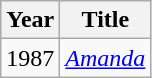<table class="wikitable">
<tr>
<th>Year</th>
<th>Title</th>
</tr>
<tr>
<td>1987</td>
<td><em><a href='#'>Amanda</a></em></td>
</tr>
</table>
